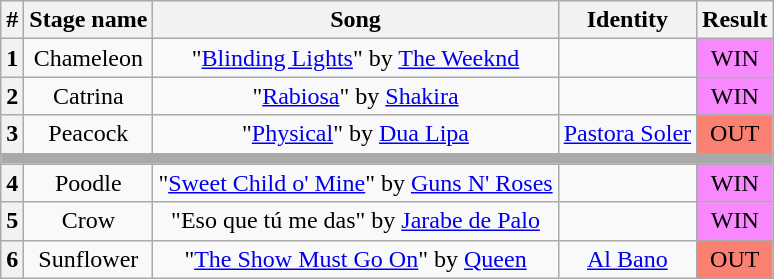<table class="wikitable plainrowheaders" style="text-align:center">
<tr>
<th>#</th>
<th>Stage name</th>
<th>Song</th>
<th>Identity</th>
<th>Result</th>
</tr>
<tr>
<th>1</th>
<td>Chameleon</td>
<td>"<a href='#'>Blinding Lights</a>" by <a href='#'>The Weeknd</a></td>
<td></td>
<td bgcolor=#F888FD>WIN</td>
</tr>
<tr>
<th>2</th>
<td>Catrina</td>
<td>"<a href='#'>Rabiosa</a>" by <a href='#'>Shakira</a></td>
<td></td>
<td bgcolor=#F888FD>WIN</td>
</tr>
<tr>
<th>3</th>
<td>Peacock</td>
<td>"<a href='#'>Physical</a>" by <a href='#'>Dua Lipa</a></td>
<td><a href='#'>Pastora Soler</a></td>
<td bgcolor=salmon>OUT</td>
</tr>
<tr>
<td colspan=5 style="background:darkgray"></td>
</tr>
<tr>
<th>4</th>
<td>Poodle</td>
<td>"<a href='#'>Sweet Child o' Mine</a>" by <a href='#'>Guns N' Roses</a></td>
<td></td>
<td bgcolor=#F888FD>WIN</td>
</tr>
<tr>
<th>5</th>
<td>Crow</td>
<td>"Eso que tú me das" by <a href='#'>Jarabe de Palo</a></td>
<td></td>
<td bgcolor=#F888FD>WIN</td>
</tr>
<tr>
<th>6</th>
<td>Sunflower</td>
<td>"<a href='#'>The Show Must Go On</a>" by <a href='#'>Queen</a></td>
<td><a href='#'>Al Bano</a></td>
<td bgcolor=salmon>OUT</td>
</tr>
</table>
